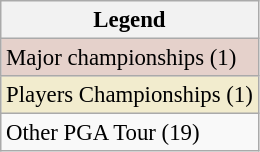<table class="wikitable" style="font-size:95%;">
<tr>
<th>Legend</th>
</tr>
<tr style="background:#e5d1cb;">
<td>Major championships (1)</td>
</tr>
<tr style="background:#f2ecce;">
<td>Players Championships (1)</td>
</tr>
<tr>
<td>Other PGA Tour (19)</td>
</tr>
</table>
